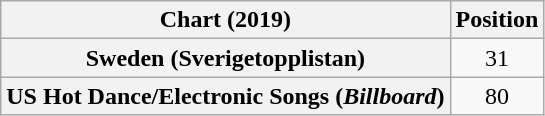<table class="wikitable sortable plainrowheaders" style="text-align:center">
<tr>
<th scope="col">Chart (2019)</th>
<th scope="col">Position</th>
</tr>
<tr>
<th scope="row">Sweden (Sverigetopplistan)</th>
<td>31</td>
</tr>
<tr>
<th scope="row">US Hot Dance/Electronic Songs (<em>Billboard</em>)</th>
<td>80</td>
</tr>
</table>
